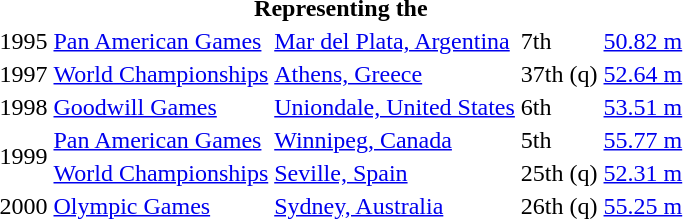<table>
<tr>
<th colspan="5">Representing the </th>
</tr>
<tr>
<td>1995</td>
<td><a href='#'>Pan American Games</a></td>
<td><a href='#'>Mar del Plata, Argentina</a></td>
<td>7th</td>
<td><a href='#'>50.82 m</a></td>
</tr>
<tr>
<td>1997</td>
<td><a href='#'>World Championships</a></td>
<td><a href='#'>Athens, Greece</a></td>
<td>37th (q)</td>
<td><a href='#'>52.64 m</a></td>
</tr>
<tr>
<td>1998</td>
<td><a href='#'>Goodwill Games</a></td>
<td><a href='#'>Uniondale, United States</a></td>
<td>6th</td>
<td><a href='#'>53.51 m</a></td>
</tr>
<tr>
<td rowspan=2>1999</td>
<td><a href='#'>Pan American Games</a></td>
<td><a href='#'>Winnipeg, Canada</a></td>
<td>5th</td>
<td><a href='#'>55.77 m</a></td>
</tr>
<tr>
<td><a href='#'>World Championships</a></td>
<td><a href='#'>Seville, Spain</a></td>
<td>25th (q)</td>
<td><a href='#'>52.31 m</a></td>
</tr>
<tr>
<td>2000</td>
<td><a href='#'>Olympic Games</a></td>
<td><a href='#'>Sydney, Australia</a></td>
<td>26th (q)</td>
<td><a href='#'>55.25 m</a></td>
</tr>
</table>
